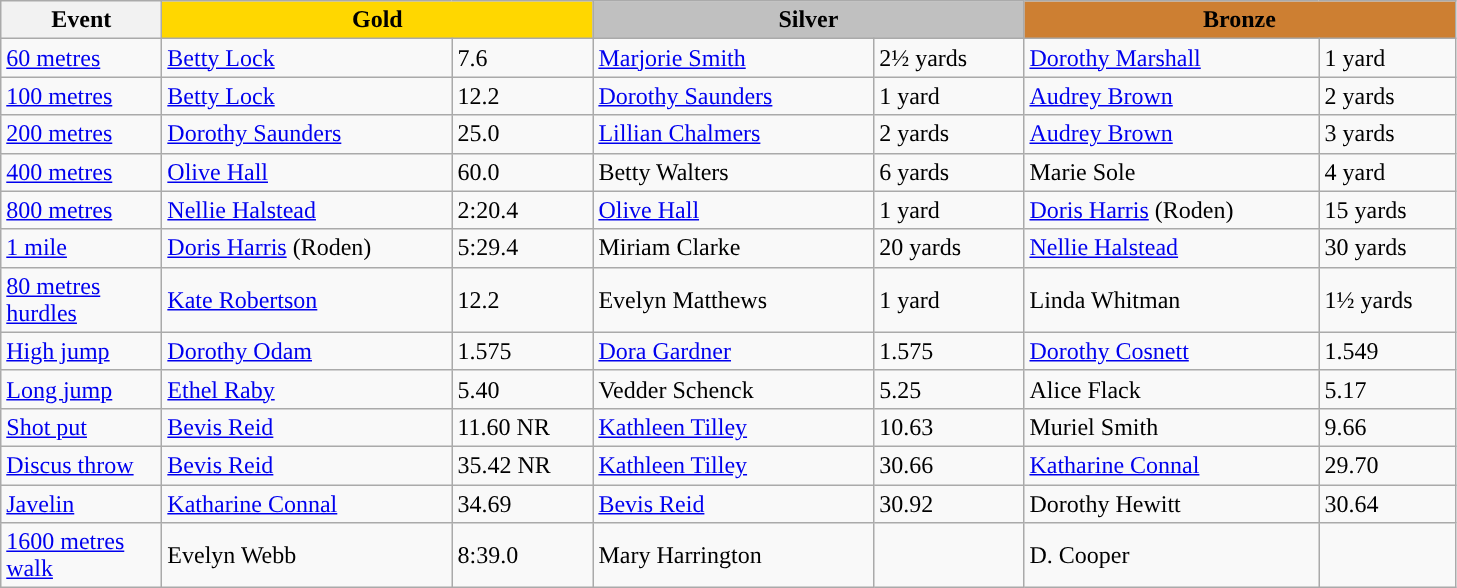<table class="wikitable" style="text-align:left">
<tr>
<th width=100>Event</th>
<th colspan="2" width="280" style="background:gold;">Gold</th>
<th colspan="2" width="280" style="background:silver;">Silver</th>
<th colspan="2" width="280" style="background:#CD7F32;">Bronze</th>
</tr>
<tr>
<td><a href='#'>60 metres</a></td>
<td><a href='#'>Betty Lock</a></td>
<td>7.6</td>
<td><a href='#'>Marjorie Smith</a></td>
<td>2½ yards</td>
<td><a href='#'>Dorothy Marshall</a></td>
<td>1 yard</td>
</tr>
<tr>
<td><a href='#'>100 metres</a></td>
<td><a href='#'>Betty Lock</a></td>
<td>12.2</td>
<td><a href='#'>Dorothy Saunders</a></td>
<td>1 yard</td>
<td><a href='#'>Audrey Brown</a></td>
<td>2 yards</td>
</tr>
<tr>
<td><a href='#'>200 metres</a></td>
<td><a href='#'>Dorothy Saunders</a></td>
<td>25.0</td>
<td><a href='#'>Lillian Chalmers</a></td>
<td>2 yards</td>
<td><a href='#'>Audrey Brown</a></td>
<td>3 yards</td>
</tr>
<tr>
<td><a href='#'>400 metres</a></td>
<td><a href='#'>Olive Hall</a></td>
<td>60.0</td>
<td>Betty Walters</td>
<td>6 yards</td>
<td>Marie Sole</td>
<td>4 yard</td>
</tr>
<tr>
<td><a href='#'>800 metres</a></td>
<td><a href='#'>Nellie Halstead</a></td>
<td>2:20.4</td>
<td><a href='#'>Olive Hall</a></td>
<td>1 yard</td>
<td><a href='#'>Doris Harris</a> (Roden)</td>
<td>15 yards</td>
</tr>
<tr>
<td><a href='#'>1 mile</a></td>
<td><a href='#'>Doris Harris</a> (Roden)</td>
<td>5:29.4</td>
<td>Miriam Clarke</td>
<td>20 yards</td>
<td><a href='#'>Nellie Halstead</a></td>
<td>30 yards</td>
</tr>
<tr>
<td><a href='#'>80 metres hurdles</a></td>
<td><a href='#'>Kate Robertson</a></td>
<td>12.2</td>
<td>Evelyn Matthews</td>
<td>1 yard</td>
<td>Linda Whitman</td>
<td>1½ yards</td>
</tr>
<tr>
<td><a href='#'>High jump</a></td>
<td><a href='#'>Dorothy Odam</a></td>
<td>1.575</td>
<td><a href='#'>Dora Gardner</a></td>
<td>1.575</td>
<td><a href='#'>Dorothy Cosnett</a></td>
<td>1.549</td>
</tr>
<tr>
<td><a href='#'>Long jump</a></td>
<td><a href='#'>Ethel Raby</a></td>
<td>5.40</td>
<td>Vedder Schenck</td>
<td>5.25</td>
<td>Alice Flack</td>
<td>5.17</td>
</tr>
<tr>
<td><a href='#'>Shot put</a></td>
<td><a href='#'>Bevis Reid</a></td>
<td>11.60 NR</td>
<td><a href='#'>Kathleen Tilley</a></td>
<td>10.63</td>
<td>Muriel Smith</td>
<td>9.66</td>
</tr>
<tr>
<td><a href='#'>Discus throw</a></td>
<td><a href='#'>Bevis Reid</a></td>
<td>35.42 NR</td>
<td><a href='#'>Kathleen Tilley</a></td>
<td>30.66</td>
<td><a href='#'>Katharine Connal</a></td>
<td>29.70</td>
</tr>
<tr>
<td><a href='#'>Javelin</a></td>
<td><a href='#'>Katharine Connal</a></td>
<td>34.69</td>
<td><a href='#'>Bevis Reid</a></td>
<td>30.92</td>
<td>Dorothy Hewitt</td>
<td>30.64</td>
</tr>
<tr>
<td><a href='#'>1600 metres walk</a></td>
<td>Evelyn Webb</td>
<td>8:39.0</td>
<td>Mary Harrington</td>
<td></td>
<td>D. Cooper</td>
<td></td>
</tr>
</table>
